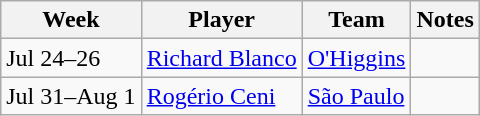<table class="wikitable">
<tr>
<th>Week</th>
<th>Player</th>
<th>Team</th>
<th>Notes</th>
</tr>
<tr>
<td>Jul 24–26</td>
<td> <a href='#'>Richard Blanco</a></td>
<td> <a href='#'>O'Higgins</a></td>
<td align=center></td>
</tr>
<tr>
<td>Jul 31–Aug 1</td>
<td> <a href='#'>Rogério Ceni</a></td>
<td> <a href='#'>São Paulo</a></td>
<td align=center></td>
</tr>
</table>
